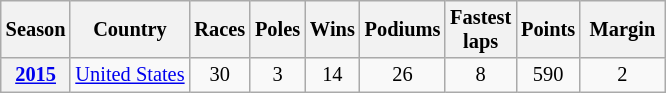<table class="wikitable" style="font-size:85%; text-align:center;">
<tr>
<th scope=col>Season</th>
<th scope=col>Country</th>
<th scope=col>Races</th>
<th scope=col>Poles</th>
<th scope=col>Wins</th>
<th scope=col>Podiums</th>
<th scope=col width="40">Fastest laps</th>
<th scope=col>Points</th>
<th scope=col width="50">Margin</th>
</tr>
<tr>
<th><a href='#'>2015</a></th>
<td align=left> <a href='#'>United States</a></td>
<td>30</td>
<td>3</td>
<td>14</td>
<td>26</td>
<td>8</td>
<td>590</td>
<td>2</td>
</tr>
</table>
